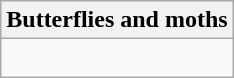<table class="wikitable collapsible collapsed">
<tr>
<th>Butterflies and moths</th>
</tr>
<tr>
<td><br></td>
</tr>
</table>
